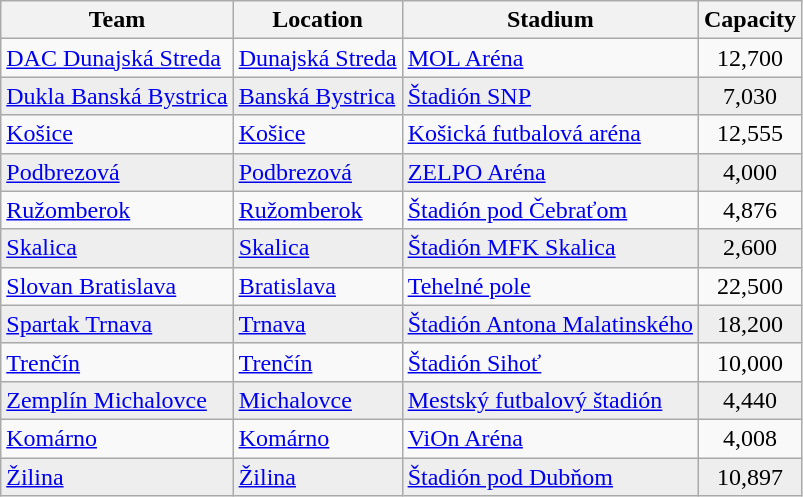<table class="wikitable sortable">
<tr>
<th>Team</th>
<th>Location</th>
<th>Stadium</th>
<th>Capacity</th>
</tr>
<tr>
<td><a href='#'>DAC Dunajská Streda</a></td>
<td><a href='#'>Dunajská Streda</a></td>
<td><a href='#'>MOL Aréna</a></td>
<td align="center">12,700</td>
</tr>
<tr bgcolor="EEEEEE">
<td><a href='#'>Dukla Banská Bystrica</a></td>
<td><a href='#'>Banská Bystrica</a></td>
<td><a href='#'>Štadión SNP</a></td>
<td align="center">7,030</td>
</tr>
<tr>
<td><a href='#'>Košice</a></td>
<td><a href='#'>Košice</a></td>
<td><a href='#'>Košická futbalová aréna</a></td>
<td align="center">12,555</td>
</tr>
<tr bgcolor="EEEEEE">
<td><a href='#'>Podbrezová</a></td>
<td><a href='#'>Podbrezová</a></td>
<td><a href='#'>ZELPO Aréna</a></td>
<td align="center">4,000</td>
</tr>
<tr>
<td><a href='#'>Ružomberok</a></td>
<td><a href='#'>Ružomberok</a></td>
<td><a href='#'>Štadión pod Čebraťom</a></td>
<td align="center">4,876</td>
</tr>
<tr bgcolor="EEEEEE">
<td><a href='#'>Skalica</a></td>
<td><a href='#'>Skalica</a></td>
<td><a href='#'>Štadión MFK Skalica</a></td>
<td align="center">2,600</td>
</tr>
<tr>
<td><a href='#'>Slovan Bratislava</a></td>
<td><a href='#'>Bratislava</a></td>
<td><a href='#'>Tehelné pole</a></td>
<td align="center">22,500</td>
</tr>
<tr bgcolor="EEEEEE">
<td><a href='#'>Spartak Trnava</a></td>
<td><a href='#'>Trnava</a></td>
<td><a href='#'>Štadión Antona Malatinského</a></td>
<td align="center">18,200</td>
</tr>
<tr>
<td><a href='#'>Trenčín</a></td>
<td><a href='#'>Trenčín</a></td>
<td><a href='#'>Štadión Sihoť</a></td>
<td align="center">10,000</td>
</tr>
<tr bgcolor="EEEEEE">
<td><a href='#'>Zemplín Michalovce</a></td>
<td><a href='#'>Michalovce</a></td>
<td><a href='#'>Mestský futbalový štadión</a></td>
<td align="center">4,440</td>
</tr>
<tr>
<td><a href='#'>Komárno</a></td>
<td><a href='#'>Komárno</a></td>
<td><a href='#'>ViOn Aréna</a></td>
<td align="center">4,008</td>
</tr>
<tr bgcolor="EEEEEE">
<td><a href='#'>Žilina</a></td>
<td><a href='#'>Žilina</a></td>
<td><a href='#'>Štadión pod Dubňom</a></td>
<td align="center">10,897</td>
</tr>
</table>
